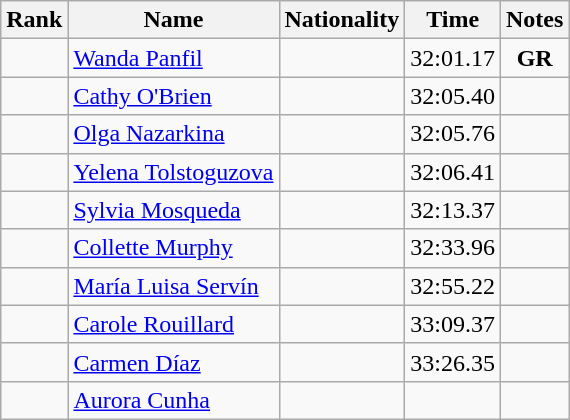<table class="wikitable sortable" style="text-align:center">
<tr>
<th>Rank</th>
<th>Name</th>
<th>Nationality</th>
<th>Time</th>
<th>Notes</th>
</tr>
<tr>
<td></td>
<td align=left><a href='#'>Wanda Panfil</a></td>
<td align=left></td>
<td>32:01.17</td>
<td><strong>GR</strong></td>
</tr>
<tr>
<td></td>
<td align=left><a href='#'>Cathy O'Brien</a></td>
<td align=left></td>
<td>32:05.40</td>
<td></td>
</tr>
<tr>
<td></td>
<td align=left><a href='#'>Olga Nazarkina</a></td>
<td align=left></td>
<td>32:05.76</td>
<td></td>
</tr>
<tr>
<td></td>
<td align=left><a href='#'>Yelena Tolstoguzova</a></td>
<td align=left></td>
<td>32:06.41</td>
<td></td>
</tr>
<tr>
<td></td>
<td align=left><a href='#'>Sylvia Mosqueda</a></td>
<td align=left></td>
<td>32:13.37</td>
<td></td>
</tr>
<tr>
<td></td>
<td align=left><a href='#'>Collette Murphy</a></td>
<td align=left></td>
<td>32:33.96</td>
<td></td>
</tr>
<tr>
<td></td>
<td align=left><a href='#'>María Luisa Servín</a></td>
<td align=left></td>
<td>32:55.22</td>
<td></td>
</tr>
<tr>
<td></td>
<td align=left><a href='#'>Carole Rouillard</a></td>
<td align=left></td>
<td>33:09.37</td>
<td></td>
</tr>
<tr>
<td></td>
<td align=left><a href='#'>Carmen Díaz</a></td>
<td align=left></td>
<td>33:26.35</td>
<td></td>
</tr>
<tr>
<td></td>
<td align=left><a href='#'>Aurora Cunha</a></td>
<td align=left></td>
<td></td>
<td></td>
</tr>
</table>
